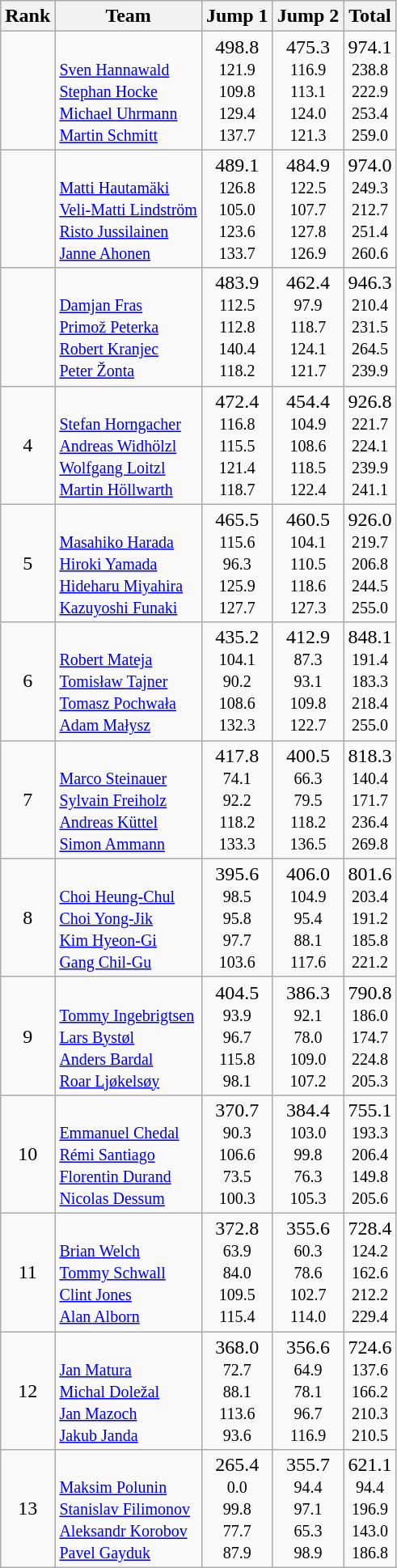<table class="wikitable sortable" style="text-align:center">
<tr>
<th>Rank</th>
<th>Team</th>
<th>Jump 1</th>
<th>Jump 2</th>
<th>Total</th>
</tr>
<tr>
<td></td>
<td align=left> <br> <small> <a href='#'>Sven Hannawald</a> <br> <a href='#'>Stephan Hocke</a> <br> <a href='#'>Michael Uhrmann</a> <br> <a href='#'>Martin Schmitt</a></small></td>
<td>498.8 <br> <small> 121.9 <br> 109.8 <br> 129.4 <br> 137.7</small></td>
<td>475.3 <br> <small>116.9 <br> 113.1 <br> 124.0 <br> 121.3</small></td>
<td>974.1 <br> <small>238.8 <br> 222.9 <br> 253.4 <br> 259.0</small></td>
</tr>
<tr>
<td></td>
<td align=left> <br> <small> <a href='#'>Matti Hautamäki</a> <br> <a href='#'>Veli-Matti Lindström</a> <br> <a href='#'>Risto Jussilainen</a> <br> <a href='#'>Janne Ahonen</a></small></td>
<td>489.1 <br> <small> 126.8 <br> 105.0 <br> 123.6 <br> 133.7</small></td>
<td>484.9 <br> <small>122.5 <br> 107.7 <br> 127.8 <br> 126.9</small></td>
<td>974.0 <br> <small>249.3 <br> 212.7 <br> 251.4 <br> 260.6</small></td>
</tr>
<tr>
<td></td>
<td align=left> <br> <small> <a href='#'>Damjan Fras</a> <br> <a href='#'>Primož Peterka</a> <br> <a href='#'>Robert Kranjec</a> <br> <a href='#'>Peter Žonta</a></small></td>
<td>483.9 <br> <small> 112.5 <br> 112.8 <br> 140.4 <br> 118.2</small></td>
<td>462.4 <br> <small>97.9 <br> 118.7 <br> 124.1 <br> 121.7</small></td>
<td>946.3 <br> <small>210.4 <br> 231.5 <br> 264.5 <br> 239.9</small></td>
</tr>
<tr>
<td>4</td>
<td align=left> <br> <small> <a href='#'>Stefan Horngacher</a> <br> <a href='#'>Andreas Widhölzl</a> <br> <a href='#'>Wolfgang Loitzl</a> <br> <a href='#'>Martin Höllwarth</a></small></td>
<td>472.4 <br> <small> 116.8 <br> 115.5 <br> 121.4 <br> 118.7</small></td>
<td>454.4 <br> <small>104.9 <br> 108.6 <br> 118.5 <br> 122.4</small></td>
<td>926.8 <br> <small>221.7 <br> 224.1 <br> 239.9 <br> 241.1</small></td>
</tr>
<tr>
<td>5</td>
<td align=left> <br> <small> <a href='#'>Masahiko Harada</a> <br> <a href='#'>Hiroki Yamada</a> <br> <a href='#'>Hideharu Miyahira</a> <br> <a href='#'>Kazuyoshi Funaki</a></small></td>
<td>465.5 <br> <small> 115.6 <br> 96.3 <br> 125.9 <br> 127.7</small></td>
<td>460.5 <br> <small>104.1 <br> 110.5 <br> 118.6 <br> 127.3</small></td>
<td>926.0 <br> <small>219.7 <br> 206.8 <br> 244.5 <br> 255.0</small></td>
</tr>
<tr>
<td>6</td>
<td align=left> <br> <small> <a href='#'>Robert Mateja</a> <br> <a href='#'>Tomisław Tajner</a> <br> <a href='#'>Tomasz Pochwała</a> <br> <a href='#'>Adam Małysz</a></small></td>
<td>435.2 <br> <small> 104.1 <br> 90.2 <br> 108.6 <br> 132.3</small></td>
<td>412.9 <br> <small>87.3 <br> 93.1 <br> 109.8 <br> 122.7</small></td>
<td>848.1 <br> <small>191.4 <br> 183.3 <br> 218.4 <br> 255.0</small></td>
</tr>
<tr>
<td>7</td>
<td align=left> <br> <small> <a href='#'>Marco Steinauer</a> <br> <a href='#'>Sylvain Freiholz</a> <br> <a href='#'>Andreas Küttel</a> <br> <a href='#'>Simon Ammann</a></small></td>
<td>417.8 <br> <small> 74.1 <br> 92.2 <br> 118.2 <br> 133.3</small></td>
<td>400.5 <br> <small>66.3 <br> 79.5 <br> 118.2 <br> 136.5</small></td>
<td>818.3 <br> <small>140.4 <br> 171.7 <br> 236.4 <br> 269.8</small></td>
</tr>
<tr>
<td>8</td>
<td align=left> <br> <small> <a href='#'>Choi Heung-Chul</a> <br> <a href='#'>Choi Yong-Jik</a> <br> <a href='#'>Kim Hyeon-Gi</a> <br> <a href='#'>Gang Chil-Gu</a></small></td>
<td>395.6 <br> <small> 98.5 <br> 95.8 <br> 97.7 <br> 103.6</small></td>
<td>406.0 <br> <small>104.9 <br> 95.4 <br> 88.1 <br> 117.6</small></td>
<td>801.6 <br> <small>203.4 <br> 191.2 <br> 185.8 <br> 221.2</small></td>
</tr>
<tr>
<td>9</td>
<td align=left> <br> <small> <a href='#'>Tommy Ingebrigtsen</a> <br> <a href='#'>Lars Bystøl</a> <br> <a href='#'>Anders Bardal</a> <br> <a href='#'>Roar Ljøkelsøy</a></small></td>
<td>404.5 <br> <small> 93.9 <br> 96.7 <br> 115.8 <br> 98.1</small></td>
<td>386.3 <br> <small>92.1 <br> 78.0 <br> 109.0 <br> 107.2</small></td>
<td>790.8 <br> <small>186.0 <br> 174.7 <br> 224.8 <br> 205.3</small></td>
</tr>
<tr>
<td>10</td>
<td align=left> <br> <small> <a href='#'>Emmanuel Chedal</a> <br> <a href='#'>Rémi Santiago</a> <br> <a href='#'>Florentin Durand</a> <br> <a href='#'>Nicolas Dessum</a></small></td>
<td>370.7 <br> <small> 90.3 <br> 106.6 <br> 73.5 <br> 100.3</small></td>
<td>384.4 <br> <small>103.0 <br> 99.8 <br> 76.3 <br> 105.3</small></td>
<td>755.1 <br> <small>193.3 <br> 206.4 <br> 149.8 <br> 205.6</small></td>
</tr>
<tr>
<td>11</td>
<td align=left> <br> <small> <a href='#'>Brian Welch</a> <br> <a href='#'>Tommy Schwall</a> <br> <a href='#'>Clint Jones</a> <br> <a href='#'>Alan Alborn</a></small></td>
<td>372.8 <br> <small> 63.9 <br> 84.0 <br> 109.5 <br> 115.4</small></td>
<td>355.6 <br> <small>60.3 <br> 78.6 <br> 102.7 <br> 114.0</small></td>
<td>728.4 <br> <small>124.2 <br> 162.6 <br> 212.2 <br> 229.4</small></td>
</tr>
<tr>
<td>12</td>
<td align=left> <br> <small> <a href='#'>Jan Matura</a> <br> <a href='#'>Michal Doležal</a> <br> <a href='#'>Jan Mazoch</a> <br> <a href='#'>Jakub Janda</a></small></td>
<td>368.0 <br> <small> 72.7 <br> 88.1 <br> 113.6 <br> 93.6</small></td>
<td>356.6 <br> <small>64.9 <br> 78.1 <br> 96.7 <br> 116.9</small></td>
<td>724.6 <br> <small>137.6 <br> 166.2 <br> 210.3 <br> 210.5</small></td>
</tr>
<tr>
<td>13</td>
<td align=left> <br> <small> <a href='#'>Maksim Polunin</a> <br> <a href='#'>Stanislav Filimonov</a> <br> <a href='#'>Aleksandr Korobov</a> <br> <a href='#'>Pavel Gayduk</a></small></td>
<td>265.4 <br> <small> 0.0 <br> 99.8 <br> 77.7 <br> 87.9</small></td>
<td>355.7 <br> <small>94.4 <br> 97.1 <br> 65.3 <br> 98.9</small></td>
<td>621.1 <br> <small>94.4 <br> 196.9 <br> 143.0 <br> 186.8</small></td>
</tr>
</table>
